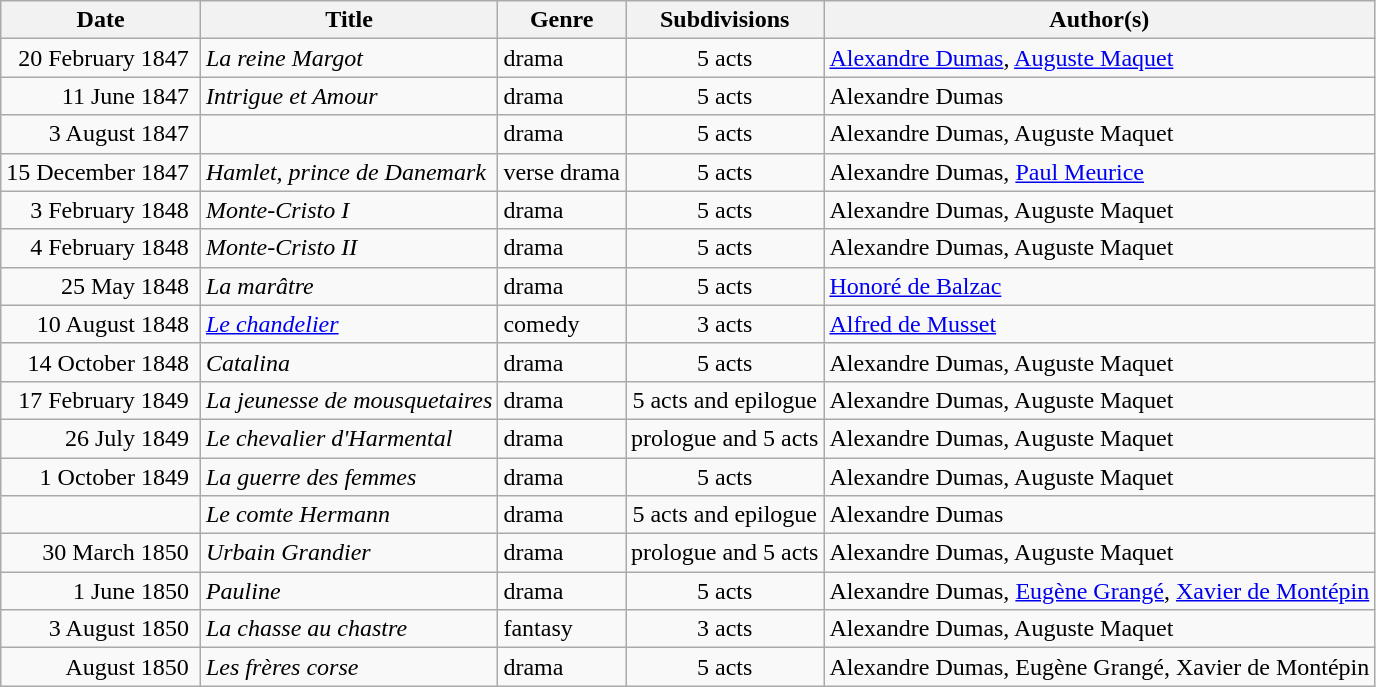<table class="wikitable">
<tr>
<th>Date</th>
<th>Title</th>
<th>Genre</th>
<th>Sub­divisions</th>
<th>Author(s)</th>
</tr>
<tr>
<td align="right"> 20 February 1847 </td>
<td> <em>La reine Margot</em> </td>
<td>drama</td>
<td align="center">5 acts</td>
<td> <a href='#'>Alexandre&nbsp;Dumas</a>, <a href='#'>Auguste&nbsp;Maquet</a></td>
</tr>
<tr>
<td align="right"> 11 June 1847 </td>
<td> <em>Intrigue et Amour</em> </td>
<td>drama</td>
<td align="center">5 acts</td>
<td> Alexandre Dumas</td>
</tr>
<tr>
<td align="right"> 3 August 1847 </td>
<td> </td>
<td>drama</td>
<td align="center">5 acts</td>
<td> Alexandre Dumas, Auguste Maquet</td>
</tr>
<tr>
<td align="right"> 15 December 1847 </td>
<td> <em>Hamlet, prince de Danemark</em> </td>
<td>verse drama</td>
<td align="center">5 acts</td>
<td> Alexandre Dumas, <a href='#'>Paul&nbsp;Meurice</a></td>
</tr>
<tr>
<td align="right"> 3 February 1848 </td>
<td> <em>Monte-Cristo I</em> </td>
<td>drama</td>
<td align="center">5 acts</td>
<td> Alexandre Dumas, Auguste Maquet</td>
</tr>
<tr>
<td align="right"> 4 February 1848 </td>
<td> <em>Monte-Cristo II</em> </td>
<td>drama</td>
<td align="center">5 acts</td>
<td> Alexandre Dumas, Auguste Maquet</td>
</tr>
<tr>
<td align="right"> 25 May 1848 </td>
<td> <em>La marâtre</em></td>
<td>drama</td>
<td align="center">5 acts</td>
<td> <a href='#'>Honoré de Balzac</a></td>
</tr>
<tr>
<td align="right"> 10 August 1848 </td>
<td> <em><a href='#'>Le chandelier</a></em></td>
<td>comedy</td>
<td align="center">3 acts</td>
<td> <a href='#'>Alfred de Musset</a></td>
</tr>
<tr>
<td align="right"> 14 October 1848 </td>
<td> <em>Catalina</em></td>
<td>drama</td>
<td align="center">5 acts</td>
<td> Alexandre Dumas, Auguste Maquet</td>
</tr>
<tr>
<td align="right"> 17 February 1849 </td>
<td> <em>La jeunesse de mousquetaires</em> </td>
<td>drama</td>
<td align="center">5 acts and epilogue</td>
<td> Alexandre Dumas, Auguste Maquet</td>
</tr>
<tr>
<td align="right"> 26 July 1849 </td>
<td> <em>Le chevalier d'Harmental</em></td>
<td>drama</td>
<td align="center">prologue and 5 acts</td>
<td> Alexandre Dumas, Auguste Maquet</td>
</tr>
<tr>
<td align="right"> 1 October 1849 </td>
<td> <em>La guerre des femmes</em></td>
<td>drama</td>
<td align="center">5 acts</td>
<td> Alexandre Dumas, Auguste Maquet</td>
</tr>
<tr>
<td align="right"> </td>
<td> <em>Le comte Hermann</em></td>
<td>drama</td>
<td align="center">5 acts and epilogue</td>
<td> Alexandre Dumas</td>
</tr>
<tr>
<td align="right"> 30 March 1850 </td>
<td> <em>Urbain Grandier</em></td>
<td>drama</td>
<td align="center">prologue and 5 acts</td>
<td> Alexandre Dumas, Auguste Maquet</td>
</tr>
<tr>
<td align="right"> 1 June 1850 </td>
<td> <em>Pauline</em></td>
<td>drama</td>
<td align="center">5 acts</td>
<td> Alexandre Dumas, <a href='#'>Eugène&nbsp;Grangé</a>, <a href='#'>Xavier&nbsp;de&nbsp;Montépin</a></td>
</tr>
<tr>
<td align="right"> 3 August 1850 </td>
<td> <em>La chasse au chastre</em></td>
<td>fantasy</td>
<td align="center">3 acts</td>
<td> Alexandre Dumas, Auguste Maquet</td>
</tr>
<tr>
<td align="right"> August 1850 </td>
<td> <em>Les frères corse</em> </td>
<td>drama</td>
<td align="center">5 acts</td>
<td> Alexandre Dumas, Eugène Grangé, Xavier de Montépin</td>
</tr>
</table>
